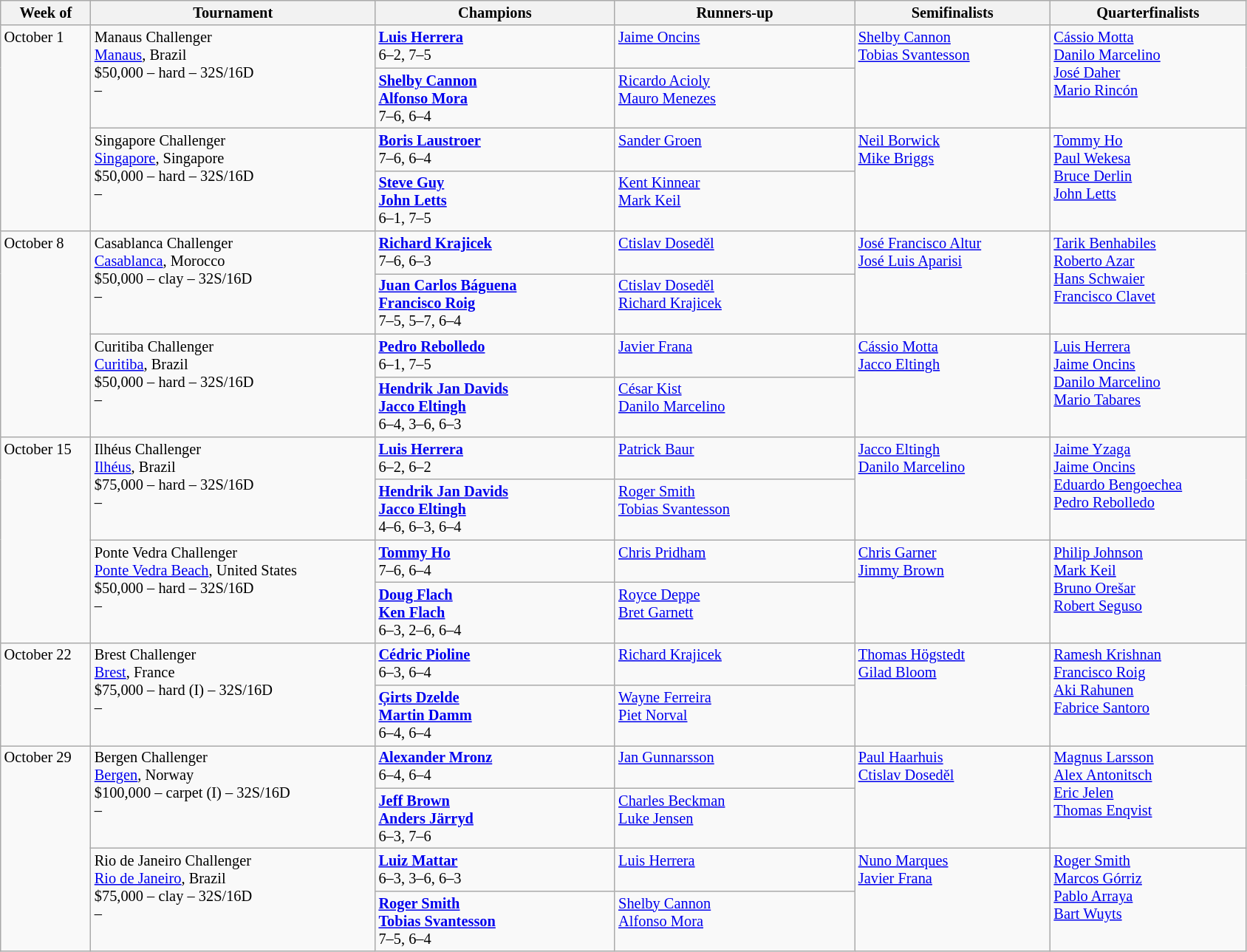<table class="wikitable" style="font-size:85%;">
<tr>
<th width="75">Week of</th>
<th width="250">Tournament</th>
<th width="210">Champions</th>
<th width="210">Runners-up</th>
<th width="170">Semifinalists</th>
<th width="170">Quarterfinalists</th>
</tr>
<tr valign="top">
<td rowspan="4">October 1</td>
<td rowspan="2">Manaus Challenger<br> <a href='#'>Manaus</a>, Brazil<br>$50,000 – hard – 32S/16D<br>  – </td>
<td> <strong><a href='#'>Luis Herrera</a></strong> <br>6–2, 7–5</td>
<td> <a href='#'>Jaime Oncins</a></td>
<td rowspan="2"> <a href='#'>Shelby Cannon</a> <br>  <a href='#'>Tobias Svantesson</a></td>
<td rowspan="2"> <a href='#'>Cássio Motta</a> <br> <a href='#'>Danilo Marcelino</a> <br> <a href='#'>José Daher</a> <br>  <a href='#'>Mario Rincón</a></td>
</tr>
<tr valign="top">
<td> <strong><a href='#'>Shelby Cannon</a></strong> <br> <strong><a href='#'>Alfonso Mora</a></strong><br> 7–6, 6–4</td>
<td> <a href='#'>Ricardo Acioly</a> <br>  <a href='#'>Mauro Menezes</a></td>
</tr>
<tr valign="top">
<td rowspan="2">Singapore Challenger<br> <a href='#'>Singapore</a>, Singapore<br>$50,000 – hard – 32S/16D<br>  – </td>
<td> <strong><a href='#'>Boris Laustroer</a></strong> <br>7–6, 6–4</td>
<td> <a href='#'>Sander Groen</a></td>
<td rowspan="2"> <a href='#'>Neil Borwick</a> <br>  <a href='#'>Mike Briggs</a></td>
<td rowspan="2"> <a href='#'>Tommy Ho</a> <br> <a href='#'>Paul Wekesa</a> <br> <a href='#'>Bruce Derlin</a> <br>  <a href='#'>John Letts</a></td>
</tr>
<tr valign="top">
<td> <strong><a href='#'>Steve Guy</a></strong> <br> <strong><a href='#'>John Letts</a></strong><br> 6–1, 7–5</td>
<td> <a href='#'>Kent Kinnear</a> <br>  <a href='#'>Mark Keil</a></td>
</tr>
<tr valign="top">
<td rowspan="4">October 8</td>
<td rowspan="2">Casablanca Challenger<br> <a href='#'>Casablanca</a>, Morocco<br>$50,000 – clay – 32S/16D<br>  – </td>
<td> <strong><a href='#'>Richard Krajicek</a></strong> <br>7–6, 6–3</td>
<td> <a href='#'>Ctislav Doseděl</a></td>
<td rowspan="2"> <a href='#'>José Francisco Altur</a> <br>  <a href='#'>José Luis Aparisi</a></td>
<td rowspan="2"> <a href='#'>Tarik Benhabiles</a> <br> <a href='#'>Roberto Azar</a> <br> <a href='#'>Hans Schwaier</a> <br>  <a href='#'>Francisco Clavet</a></td>
</tr>
<tr valign="top">
<td> <strong><a href='#'>Juan Carlos Báguena</a></strong> <br> <strong><a href='#'>Francisco Roig</a></strong><br> 7–5, 5–7, 6–4</td>
<td> <a href='#'>Ctislav Doseděl</a> <br>  <a href='#'>Richard Krajicek</a></td>
</tr>
<tr valign="top">
<td rowspan="2">Curitiba Challenger<br> <a href='#'>Curitiba</a>, Brazil<br>$50,000 – hard – 32S/16D<br>  – </td>
<td> <strong><a href='#'>Pedro Rebolledo</a></strong> <br>6–1, 7–5</td>
<td> <a href='#'>Javier Frana</a></td>
<td rowspan="2"> <a href='#'>Cássio Motta</a> <br>  <a href='#'>Jacco Eltingh</a></td>
<td rowspan="2"> <a href='#'>Luis Herrera</a> <br> <a href='#'>Jaime Oncins</a> <br> <a href='#'>Danilo Marcelino</a> <br>  <a href='#'>Mario Tabares</a></td>
</tr>
<tr valign="top">
<td> <strong><a href='#'>Hendrik Jan Davids</a></strong> <br> <strong><a href='#'>Jacco Eltingh</a></strong><br> 6–4, 3–6, 6–3</td>
<td> <a href='#'>César Kist</a> <br>  <a href='#'>Danilo Marcelino</a></td>
</tr>
<tr valign="top">
<td rowspan="4">October 15</td>
<td rowspan="2">Ilhéus Challenger<br> <a href='#'>Ilhéus</a>, Brazil<br>$75,000 – hard – 32S/16D<br>  – </td>
<td> <strong><a href='#'>Luis Herrera</a></strong> <br>6–2, 6–2</td>
<td> <a href='#'>Patrick Baur</a></td>
<td rowspan="2"> <a href='#'>Jacco Eltingh</a> <br>  <a href='#'>Danilo Marcelino</a></td>
<td rowspan="2"> <a href='#'>Jaime Yzaga</a> <br> <a href='#'>Jaime Oncins</a> <br> <a href='#'>Eduardo Bengoechea</a> <br>  <a href='#'>Pedro Rebolledo</a></td>
</tr>
<tr valign="top">
<td> <strong><a href='#'>Hendrik Jan Davids</a></strong> <br> <strong><a href='#'>Jacco Eltingh</a></strong><br> 4–6, 6–3, 6–4</td>
<td> <a href='#'>Roger Smith</a> <br>  <a href='#'>Tobias Svantesson</a></td>
</tr>
<tr valign="top">
<td rowspan="2">Ponte Vedra Challenger<br> <a href='#'>Ponte Vedra Beach</a>, United States<br>$50,000 – hard – 32S/16D<br>  – </td>
<td> <strong><a href='#'>Tommy Ho</a></strong> <br>7–6, 6–4</td>
<td> <a href='#'>Chris Pridham</a></td>
<td rowspan="2"> <a href='#'>Chris Garner</a> <br>  <a href='#'>Jimmy Brown</a></td>
<td rowspan="2"> <a href='#'>Philip Johnson</a> <br> <a href='#'>Mark Keil</a> <br> <a href='#'>Bruno Orešar</a> <br>  <a href='#'>Robert Seguso</a></td>
</tr>
<tr valign="top">
<td> <strong><a href='#'>Doug Flach</a></strong> <br> <strong><a href='#'>Ken Flach</a></strong><br> 6–3, 2–6, 6–4</td>
<td> <a href='#'>Royce Deppe</a> <br>  <a href='#'>Bret Garnett</a></td>
</tr>
<tr valign="top">
<td rowspan="2">October 22</td>
<td rowspan="2">Brest Challenger<br> <a href='#'>Brest</a>, France<br>$75,000 – hard (I) – 32S/16D<br>  – </td>
<td> <strong><a href='#'>Cédric Pioline</a></strong> <br>6–3, 6–4</td>
<td> <a href='#'>Richard Krajicek</a></td>
<td rowspan="2"> <a href='#'>Thomas Högstedt</a> <br>  <a href='#'>Gilad Bloom</a></td>
<td rowspan="2"> <a href='#'>Ramesh Krishnan</a> <br> <a href='#'>Francisco Roig</a> <br> <a href='#'>Aki Rahunen</a> <br>  <a href='#'>Fabrice Santoro</a></td>
</tr>
<tr valign="top">
<td> <strong><a href='#'>Ģirts Dzelde</a></strong> <br> <strong><a href='#'>Martin Damm</a></strong><br> 6–4, 6–4</td>
<td> <a href='#'>Wayne Ferreira</a> <br>  <a href='#'>Piet Norval</a></td>
</tr>
<tr valign="top">
<td rowspan="4">October 29</td>
<td rowspan="2">Bergen Challenger<br> <a href='#'>Bergen</a>, Norway<br>$100,000 – carpet (I) – 32S/16D<br>  – </td>
<td> <strong><a href='#'>Alexander Mronz</a></strong> <br>6–4, 6–4</td>
<td> <a href='#'>Jan Gunnarsson</a></td>
<td rowspan="2"> <a href='#'>Paul Haarhuis</a> <br>  <a href='#'>Ctislav Doseděl</a></td>
<td rowspan="2"> <a href='#'>Magnus Larsson</a> <br> <a href='#'>Alex Antonitsch</a> <br> <a href='#'>Eric Jelen</a> <br>  <a href='#'>Thomas Enqvist</a></td>
</tr>
<tr valign="top">
<td> <strong><a href='#'>Jeff Brown</a></strong> <br> <strong><a href='#'>Anders Järryd</a></strong><br> 6–3, 7–6</td>
<td> <a href='#'>Charles Beckman</a> <br>  <a href='#'>Luke Jensen</a></td>
</tr>
<tr valign="top">
<td rowspan="2">Rio de Janeiro Challenger<br> <a href='#'>Rio de Janeiro</a>, Brazil<br>$75,000 – clay – 32S/16D<br>  – </td>
<td> <strong><a href='#'>Luiz Mattar</a></strong> <br>6–3, 3–6, 6–3</td>
<td> <a href='#'>Luis Herrera</a></td>
<td rowspan="2"> <a href='#'>Nuno Marques</a> <br>  <a href='#'>Javier Frana</a></td>
<td rowspan="2"> <a href='#'>Roger Smith</a> <br> <a href='#'>Marcos Górriz</a> <br> <a href='#'>Pablo Arraya</a> <br>  <a href='#'>Bart Wuyts</a></td>
</tr>
<tr valign="top">
<td> <strong><a href='#'>Roger Smith</a></strong> <br> <strong><a href='#'>Tobias Svantesson</a></strong><br> 7–5, 6–4</td>
<td> <a href='#'>Shelby Cannon</a> <br>  <a href='#'>Alfonso Mora</a></td>
</tr>
</table>
